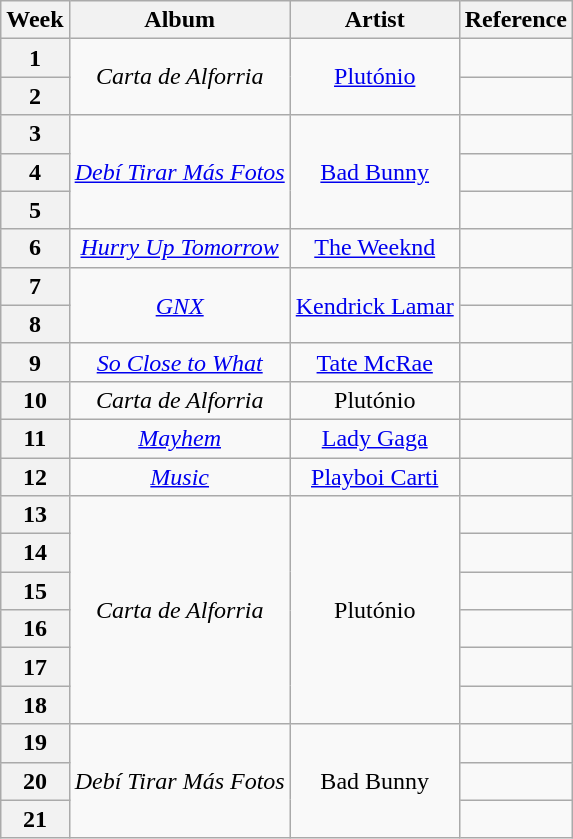<table class="wikitable plainrowheaders" style="text-align:center">
<tr>
<th scope="col">Week</th>
<th scope="col">Album</th>
<th scope="col">Artist</th>
<th scope="col">Reference</th>
</tr>
<tr>
<th scope="row" style="text-align:center">1</th>
<td rowspan="2"><em>Carta de Alforria</em></td>
<td rowspan="2"><a href='#'>Plutónio</a></td>
<td></td>
</tr>
<tr>
<th scope="row" style="text-align:center">2</th>
<td></td>
</tr>
<tr>
<th scope="row" style="text-align:center">3</th>
<td rowspan="3"><em><a href='#'>Debí Tirar Más Fotos</a></em></td>
<td rowspan="3"><a href='#'>Bad Bunny</a></td>
<td></td>
</tr>
<tr>
<th scope="row" style="text-align:center">4</th>
<td></td>
</tr>
<tr>
<th scope="row" style="text-align:center">5</th>
<td></td>
</tr>
<tr>
<th scope="row" style="text-align:center">6</th>
<td><em><a href='#'>Hurry Up Tomorrow</a></em></td>
<td><a href='#'>The Weeknd</a></td>
<td></td>
</tr>
<tr>
<th scope="row" style="text-align:center">7</th>
<td rowspan="2"><em><a href='#'>GNX</a></em></td>
<td rowspan="2"><a href='#'>Kendrick Lamar</a></td>
<td></td>
</tr>
<tr>
<th scope="row" style="text-align:center">8</th>
<td></td>
</tr>
<tr>
<th scope="row" style="text-align:center">9</th>
<td><em><a href='#'>So Close to What</a></em></td>
<td><a href='#'>Tate McRae</a></td>
<td></td>
</tr>
<tr>
<th scope="row" style="text-align:center">10</th>
<td><em>Carta de Alforria</em></td>
<td>Plutónio</td>
<td></td>
</tr>
<tr>
<th scope="row" style="text-align:center">11</th>
<td><em><a href='#'>Mayhem</a></em></td>
<td><a href='#'>Lady Gaga</a></td>
<td></td>
</tr>
<tr>
<th scope="row" style="text-align:center">12</th>
<td><em><a href='#'>Music</a></em></td>
<td><a href='#'>Playboi Carti</a></td>
<td></td>
</tr>
<tr>
<th scope="row" style="text-align:center">13</th>
<td rowspan="6"><em>Carta de Alforria</em></td>
<td rowspan="6">Plutónio</td>
<td></td>
</tr>
<tr>
<th scope="row" style="text-align:center">14</th>
<td></td>
</tr>
<tr>
<th scope="row" style="text-align:center">15</th>
<td></td>
</tr>
<tr>
<th scope="row" style="text-align:center">16</th>
<td></td>
</tr>
<tr>
<th scope="row" style="text-align:center">17</th>
<td></td>
</tr>
<tr>
<th scope="row" style="text-align:center">18</th>
<td></td>
</tr>
<tr>
<th scope="row" style="text-align:center">19</th>
<td rowspan="3"><em>Debí Tirar Más Fotos</em></td>
<td rowspan="3">Bad Bunny</td>
<td></td>
</tr>
<tr>
<th scope="row" style="text-align:center">20</th>
<td></td>
</tr>
<tr>
<th scope="row" style="text-align:center">21</th>
<td></td>
</tr>
</table>
